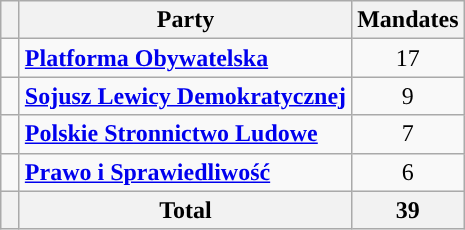<table class="wikitable">
<tr>
<th width=5></th>
<th>Party</th>
<th>Mandates</th>
</tr>
<tr>
<td style="background:"></td>
<td><strong><a href='#'>Platforma Obywatelska</a></strong></td>
<td align="center">17</td>
</tr>
<tr>
<td style="background:"></td>
<td><strong><a href='#'>Sojusz Lewicy Demokratycznej</a></strong></td>
<td align="center">9</td>
</tr>
<tr>
<td style="background:"></td>
<td><strong><a href='#'>Polskie Stronnictwo Ludowe</a></strong></td>
<td align="center">7</td>
</tr>
<tr>
<td style="background:"></td>
<td><strong><a href='#'>Prawo i Sprawiedliwość</a></strong></td>
<td align="center">6</td>
</tr>
<tr bgcolor="#ececec">
<th></th>
<th>Total</th>
<th align="center">39</th>
</tr>
</table>
